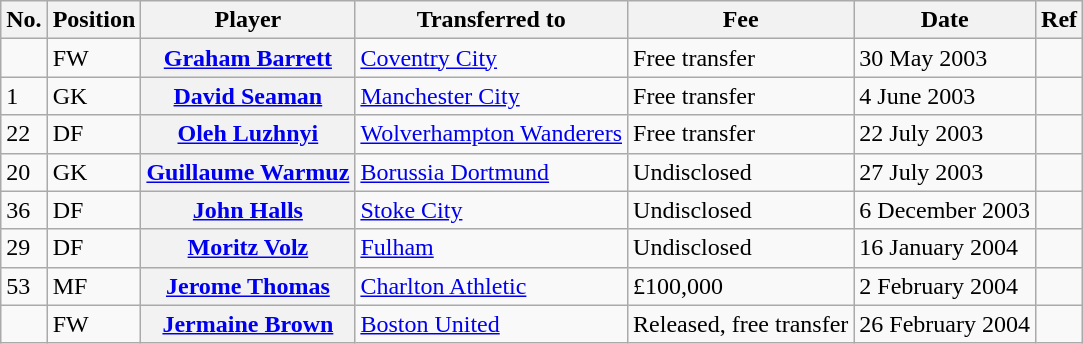<table class="wikitable plainrowheaders" style="text-align:center; text-align:left">
<tr>
<th>No.</th>
<th scope="col">Position</th>
<th scope="col">Player</th>
<th scope="col">Transferred to</th>
<th scope="col">Fee</th>
<th scope="col">Date</th>
<th scope="col">Ref</th>
</tr>
<tr>
<td></td>
<td>FW</td>
<th scope="row"><a href='#'>Graham Barrett</a></th>
<td><a href='#'>Coventry City</a></td>
<td>Free transfer</td>
<td>30 May 2003</td>
<td></td>
</tr>
<tr>
<td>1</td>
<td>GK</td>
<th scope="row"><a href='#'>David Seaman</a></th>
<td><a href='#'>Manchester City</a></td>
<td>Free transfer</td>
<td>4 June 2003</td>
<td></td>
</tr>
<tr>
<td>22</td>
<td>DF</td>
<th scope="row"><a href='#'>Oleh Luzhnyi</a></th>
<td><a href='#'>Wolverhampton Wanderers</a></td>
<td>Free transfer</td>
<td>22 July 2003</td>
<td></td>
</tr>
<tr>
<td>20</td>
<td>GK</td>
<th scope="row"><a href='#'>Guillaume Warmuz</a></th>
<td><a href='#'>Borussia Dortmund</a></td>
<td>Undisclosed</td>
<td>27 July 2003</td>
<td></td>
</tr>
<tr>
<td>36</td>
<td>DF</td>
<th scope="row"><a href='#'>John Halls</a></th>
<td><a href='#'>Stoke City</a></td>
<td>Undisclosed</td>
<td>6 December 2003</td>
<td></td>
</tr>
<tr>
<td>29</td>
<td>DF</td>
<th scope="row"><a href='#'>Moritz Volz</a></th>
<td><a href='#'>Fulham</a></td>
<td>Undisclosed</td>
<td>16 January 2004</td>
<td></td>
</tr>
<tr>
<td>53</td>
<td>MF</td>
<th scope="row"><a href='#'>Jerome Thomas</a></th>
<td><a href='#'>Charlton Athletic</a></td>
<td>£100,000</td>
<td>2 February 2004</td>
<td></td>
</tr>
<tr>
<td></td>
<td>FW</td>
<th scope="row"><a href='#'>Jermaine Brown</a></th>
<td><a href='#'>Boston United</a></td>
<td>Released, free transfer</td>
<td>26 February 2004</td>
<td></td>
</tr>
</table>
